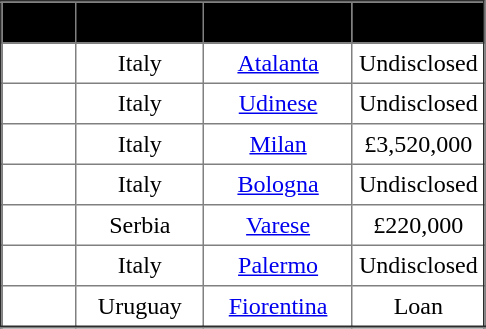<table border="2" cellpadding="4" style="border-collapse:collapse; text-align:center;">
<tr style="background:#000000;">
<th><strong><span> Name</span></strong></th>
<th><strong><span> Nationality</span></strong></th>
<th><strong><span> Moving from</span></strong></th>
<th><strong><span> Fee</span></strong></th>
</tr>
<tr>
<td></td>
<td>Italy</td>
<td><a href='#'>Atalanta</a></td>
<td>Undisclosed</td>
</tr>
<tr>
<td></td>
<td>Italy</td>
<td><a href='#'>Udinese</a></td>
<td>Undisclosed</td>
</tr>
<tr>
<td></td>
<td>Italy</td>
<td><a href='#'>Milan</a></td>
<td>£3,520,000</td>
</tr>
<tr>
<td></td>
<td>Italy</td>
<td><a href='#'>Bologna</a></td>
<td>Undisclosed</td>
</tr>
<tr>
<td></td>
<td>Serbia</td>
<td><a href='#'>Varese</a></td>
<td>£220,000</td>
</tr>
<tr>
<td></td>
<td>Italy</td>
<td><a href='#'>Palermo</a></td>
<td>Undisclosed</td>
</tr>
<tr>
<td></td>
<td>Uruguay</td>
<td><a href='#'>Fiorentina</a></td>
<td>Loan</td>
</tr>
</table>
